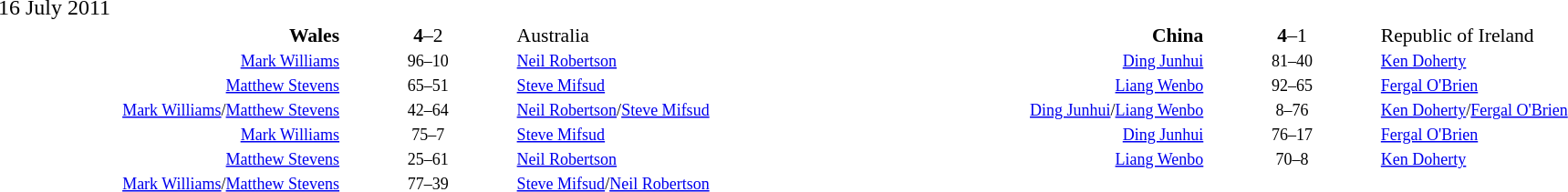<table width="100%" cellspacing="1">
<tr>
<th width=20%></th>
<th width=10%></th>
<th width=20%></th>
<th width=20%></th>
<th width=10%></th>
<th width=20%></th>
</tr>
<tr>
<td>16 July 2011</td>
</tr>
<tr style=font-size:90%>
<td align=right><strong>Wales </strong></td>
<td align=center><strong>4</strong>–2</td>
<td> Australia</td>
<td align=right><strong>China </strong></td>
<td align=center><strong>4</strong>–1</td>
<td> Republic of Ireland</td>
</tr>
<tr style=font-size:75%>
<td align=right><a href='#'>Mark Williams</a></td>
<td align=center>96–10</td>
<td><a href='#'>Neil Robertson</a></td>
<td align=right><a href='#'>Ding Junhui</a></td>
<td align=center>81–40</td>
<td><a href='#'>Ken Doherty</a></td>
</tr>
<tr style=font-size:75%>
<td align=right><a href='#'>Matthew Stevens</a></td>
<td align=center>65–51</td>
<td><a href='#'>Steve Mifsud</a></td>
<td align=right><a href='#'>Liang Wenbo</a></td>
<td align=center>92–65</td>
<td><a href='#'>Fergal O'Brien</a></td>
</tr>
<tr style=font-size:75%>
<td align=right><a href='#'>Mark Williams</a>/<a href='#'>Matthew Stevens</a></td>
<td align=center>42–64</td>
<td><a href='#'>Neil Robertson</a>/<a href='#'>Steve Mifsud</a></td>
<td align=right><a href='#'>Ding Junhui</a>/<a href='#'>Liang Wenbo</a></td>
<td align=center>8–76</td>
<td><a href='#'>Ken Doherty</a>/<a href='#'>Fergal O'Brien</a></td>
</tr>
<tr style=font-size:75%>
<td align=right><a href='#'>Mark Williams</a></td>
<td align=center>75–7</td>
<td><a href='#'>Steve Mifsud</a></td>
<td align=right><a href='#'>Ding Junhui</a></td>
<td align=center>76–17</td>
<td><a href='#'>Fergal O'Brien</a></td>
</tr>
<tr style=font-size:75%>
<td align=right><a href='#'>Matthew Stevens</a></td>
<td align=center>25–61</td>
<td><a href='#'>Neil Robertson</a></td>
<td align=right><a href='#'>Liang Wenbo</a></td>
<td align=center>70–8</td>
<td><a href='#'>Ken Doherty</a></td>
</tr>
<tr style=font-size:75%>
<td align=right><a href='#'>Mark Williams</a>/<a href='#'>Matthew Stevens</a></td>
<td align=center>77–39</td>
<td><a href='#'>Steve Mifsud</a>/<a href='#'>Neil Robertson</a></td>
</tr>
</table>
